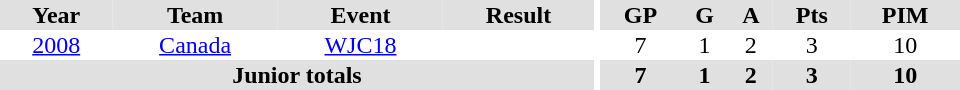<table border="0" cellpadding="1" cellspacing="0" ID="Table3" style="text-align:center; width:40em">
<tr ALIGN="center" bgcolor="#e0e0e0">
<th>Year</th>
<th>Team</th>
<th>Event</th>
<th>Result</th>
<th rowspan="99" bgcolor="#ffffff"></th>
<th>GP</th>
<th>G</th>
<th>A</th>
<th>Pts</th>
<th>PIM</th>
</tr>
<tr>
<td><a href='#'>2008</a></td>
<td><a href='#'>Canada</a></td>
<td><a href='#'>WJC18</a></td>
<td></td>
<td>7</td>
<td>1</td>
<td>2</td>
<td>3</td>
<td>10</td>
</tr>
<tr bgcolor="#e0e0e0">
<th colspan="4">Junior totals</th>
<th>7</th>
<th>1</th>
<th>2</th>
<th>3</th>
<th>10</th>
</tr>
</table>
